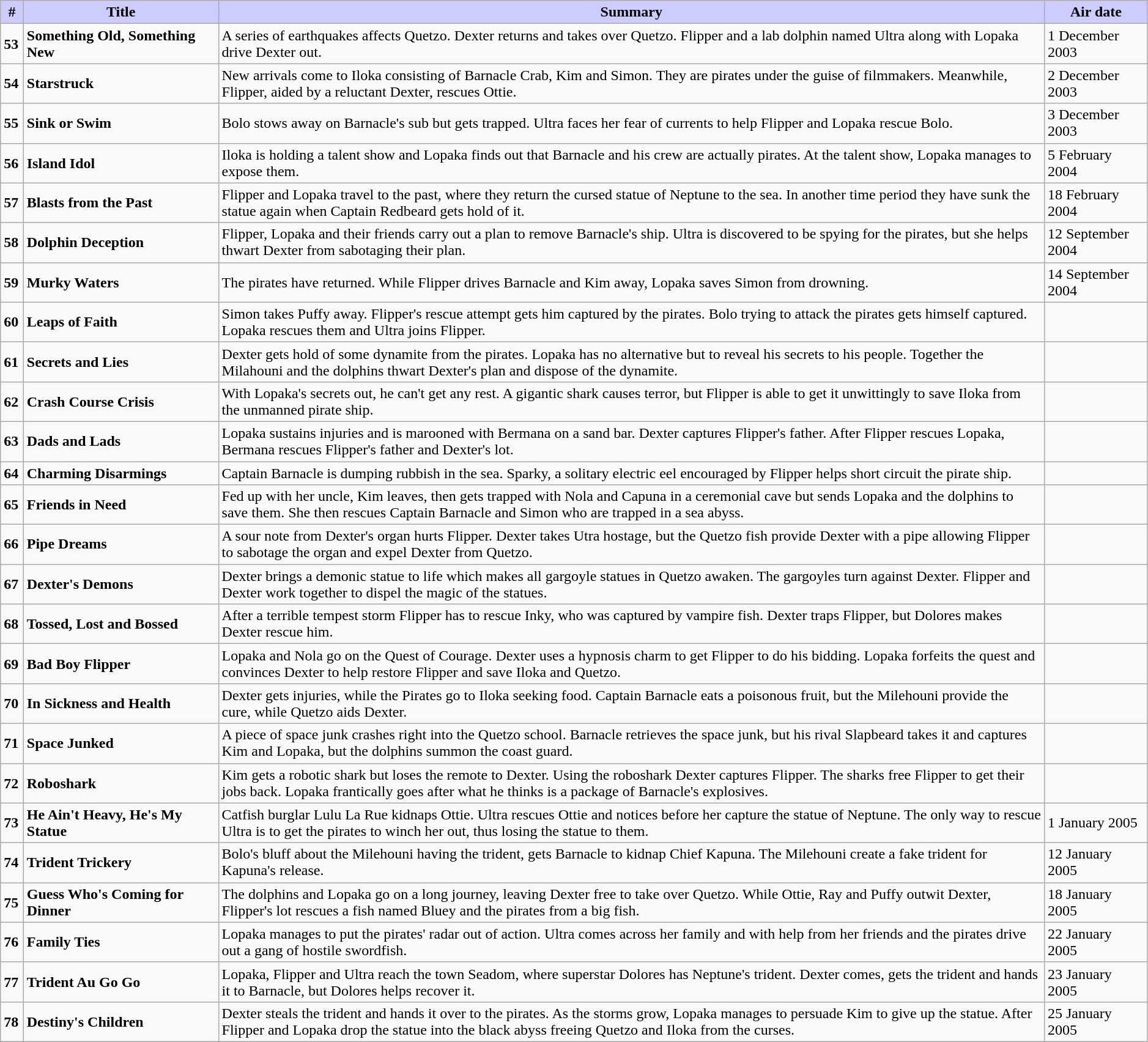<table class="wikitable" style="width:99%;">
<tr>
<th style="background:#ccf; width:2%;"><strong>#</strong></th>
<th style="background:#ccf; width:17%;"><strong>Title</strong></th>
<th style="background:#ccf;"><strong>Summary</strong></th>
<th style="background:#ccf; width:9%;"><strong>Air date</strong></th>
</tr>
<tr>
<td><strong>53</strong></td>
<td><strong>Something Old, Something New</strong></td>
<td>A series of earthquakes affects Quetzo. Dexter returns and takes over Quetzo. Flipper and a lab dolphin named Ultra along with Lopaka drive Dexter out.</td>
<td>1 December 2003</td>
</tr>
<tr>
<td><strong>54</strong></td>
<td><strong>Starstruck</strong></td>
<td>New arrivals come to Iloka consisting of Barnacle Crab, Kim and Simon. They are pirates under the guise of filmmakers. Meanwhile, Flipper, aided by a reluctant Dexter, rescues Ottie.</td>
<td>2 December 2003</td>
</tr>
<tr>
<td><strong>55</strong></td>
<td><strong>Sink or Swim</strong></td>
<td>Bolo stows away on Barnacle's sub but gets trapped. Ultra faces her fear of currents to help Flipper and Lopaka rescue Bolo.</td>
<td>3 December 2003</td>
</tr>
<tr>
<td><strong>56</strong></td>
<td><strong>Island Idol</strong></td>
<td>Iloka is holding a talent show and Lopaka finds out that Barnacle and his crew are actually pirates. At the talent show, Lopaka manages to expose them.</td>
<td>5 February 2004</td>
</tr>
<tr>
<td><strong>57</strong></td>
<td><strong>Blasts from the Past</strong></td>
<td>Flipper and Lopaka travel to the past, where they return the cursed statue of Neptune to the sea. In another time period they have sunk the statue again when Captain Redbeard gets hold of it.</td>
<td>18 February 2004</td>
</tr>
<tr>
<td><strong>58</strong></td>
<td><strong>Dolphin Deception</strong></td>
<td>Flipper, Lopaka and their friends carry out a plan to remove Barnacle's ship. Ultra is discovered to be spying for the pirates, but she helps thwart Dexter from sabotaging their plan.</td>
<td>12 September 2004</td>
</tr>
<tr>
<td><strong>59</strong></td>
<td><strong>Murky Waters</strong></td>
<td>The pirates have returned. While Flipper drives Barnacle and Kim away, Lopaka saves Simon from drowning.</td>
<td>14 September 2004</td>
</tr>
<tr>
<td><strong>60</strong></td>
<td><strong>Leaps of Faith</strong></td>
<td>Simon takes Puffy away. Flipper's rescue attempt gets him captured by the pirates. Bolo trying to attack the pirates gets himself captured. Lopaka rescues them and Ultra joins Flipper.</td>
<td></td>
</tr>
<tr>
<td><strong>61</strong></td>
<td><strong>Secrets and Lies</strong></td>
<td>Dexter gets hold of some dynamite from the pirates. Lopaka has no alternative but to reveal his secrets to his people. Together the Milahouni and the dolphins thwart Dexter's plan and dispose of the dynamite.</td>
<td></td>
</tr>
<tr>
<td><strong>62</strong></td>
<td><strong>Crash Course Crisis</strong></td>
<td>With Lopaka's secrets out, he can't get any rest. A gigantic shark causes terror, but Flipper is able to get it unwittingly to save Iloka from the unmanned pirate ship.</td>
<td></td>
</tr>
<tr>
<td><strong>63</strong></td>
<td><strong>Dads and Lads</strong></td>
<td>Lopaka sustains injuries and is marooned with Bermana on a sand bar. Dexter captures Flipper's father. After Flipper rescues Lopaka, Bermana rescues Flipper's father and Dexter's lot.</td>
<td></td>
</tr>
<tr>
<td><strong>64</strong></td>
<td><strong>Charming Disarmings</strong></td>
<td>Captain Barnacle is dumping rubbish in the sea. Sparky, a solitary electric eel encouraged by Flipper helps short circuit the pirate ship.</td>
<td></td>
</tr>
<tr>
<td><strong>65</strong></td>
<td><strong>Friends in Need</strong></td>
<td>Fed up with her uncle, Kim leaves, then gets trapped with Nola and Capuna in a ceremonial cave but sends Lopaka and the dolphins to save them. She then rescues Captain Barnacle and Simon who are trapped in a sea abyss.</td>
<td></td>
</tr>
<tr>
<td><strong>66</strong></td>
<td><strong>Pipe Dreams</strong></td>
<td>A sour note from Dexter's organ hurts Flipper. Dexter takes Utra hostage, but the Quetzo fish provide Dexter with a pipe allowing Flipper to sabotage the organ and expel Dexter from Quetzo.</td>
<td></td>
</tr>
<tr>
<td><strong>67</strong></td>
<td><strong>Dexter's Demons</strong></td>
<td>Dexter brings a demonic statue to life which makes all gargoyle statues in Quetzo awaken. The gargoyles turn against Dexter. Flipper and Dexter work together to dispel the magic of the statues.</td>
<td></td>
</tr>
<tr>
<td><strong>68</strong></td>
<td><strong>Tossed, Lost and Bossed</strong></td>
<td>After a terrible tempest storm Flipper has to rescue Inky, who was captured by vampire fish. Dexter traps Flipper, but Dolores makes Dexter rescue him.</td>
<td></td>
</tr>
<tr>
<td><strong>69</strong></td>
<td><strong>Bad Boy Flipper</strong></td>
<td>Lopaka and Nola go on the Quest of Courage. Dexter uses a hypnosis charm to get Flipper to do his bidding. Lopaka forfeits the quest and convinces Dexter to help restore Flipper and save Iloka and Quetzo.</td>
<td></td>
</tr>
<tr>
<td><strong>70</strong></td>
<td><strong>In Sickness and Health</strong></td>
<td>Dexter gets injuries, while the Pirates go to Iloka seeking food. Captain Barnacle eats a poisonous fruit, but the Milehouni provide the cure, while Quetzo aids Dexter.</td>
<td></td>
</tr>
<tr>
<td><strong>71</strong></td>
<td><strong>Space Junked</strong></td>
<td>A piece of space junk crashes right into the Quetzo school. Barnacle retrieves the space junk, but his rival Slapbeard takes it and captures Kim and Lopaka, but the dolphins summon the coast guard.</td>
<td></td>
</tr>
<tr>
<td><strong>72</strong></td>
<td><strong>Roboshark</strong></td>
<td>Kim gets a robotic shark but loses the remote to Dexter. Using the roboshark Dexter captures Flipper. The sharks free Flipper to get their jobs back. Lopaka frantically goes after what he thinks is a package of Barnacle's explosives.</td>
<td></td>
</tr>
<tr>
<td><strong>73</strong></td>
<td><strong>He Ain't Heavy, He's My Statue</strong></td>
<td>Catfish burglar Lulu La Rue kidnaps Ottie. Ultra rescues Ottie and notices before her capture the statue of Neptune. The only way to rescue Ultra is to get the pirates to winch her out, thus losing the statue to them.</td>
<td>1 January 2005</td>
</tr>
<tr>
<td><strong>74</strong></td>
<td><strong>Trident Trickery</strong></td>
<td>Bolo's bluff about the Milehouni having the trident, gets Barnacle to kidnap Chief Kapuna. The Milehouni create a fake trident for Kapuna's release.</td>
<td>12 January 2005</td>
</tr>
<tr>
<td><strong>75</strong></td>
<td><strong>Guess Who's Coming for Dinner</strong></td>
<td>The dolphins and Lopaka go on a long journey, leaving Dexter free to take over Quetzo. While Ottie, Ray and Puffy outwit Dexter, Flipper's lot rescues a fish named Bluey and the pirates from a big fish.</td>
<td>18 January 2005</td>
</tr>
<tr>
<td><strong>76</strong></td>
<td><strong>Family Ties</strong></td>
<td>Lopaka manages to put the pirates' radar out of action. Ultra comes across her family and with help from her friends and the pirates drive out a gang of hostile swordfish.</td>
<td>22 January 2005</td>
</tr>
<tr>
<td><strong>77</strong></td>
<td><strong>Trident Au Go Go</strong></td>
<td>Lopaka, Flipper and Ultra reach the town Seadom, where superstar Dolores has Neptune's trident. Dexter comes, gets the trident and hands it to Barnacle, but Dolores helps recover it.</td>
<td>23 January 2005</td>
</tr>
<tr>
<td><strong>78</strong></td>
<td><strong>Destiny's Children</strong></td>
<td>Dexter steals the trident and hands it over to the pirates. As the storms grow, Lopaka manages to persuade Kim to give up the statue. After Flipper and Lopaka drop the statue into the black abyss freeing Quetzo and Iloka from the curses.</td>
<td>25 January 2005</td>
</tr>
</table>
